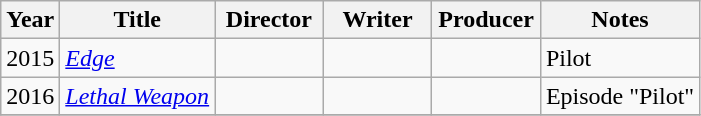<table class="wikitable plainrowheaders">
<tr>
<th>Year</th>
<th>Title</th>
<th width="65">Director</th>
<th width="65">Writer</th>
<th width="65">Producer</th>
<th scope="col">Notes</th>
</tr>
<tr>
<td>2015</td>
<td><em><a href='#'>Edge</a></em></td>
<td></td>
<td></td>
<td></td>
<td>Pilot</td>
</tr>
<tr>
<td>2016</td>
<td><em><a href='#'>Lethal Weapon</a></em></td>
<td></td>
<td></td>
<td></td>
<td>Episode "Pilot"</td>
</tr>
<tr>
</tr>
</table>
